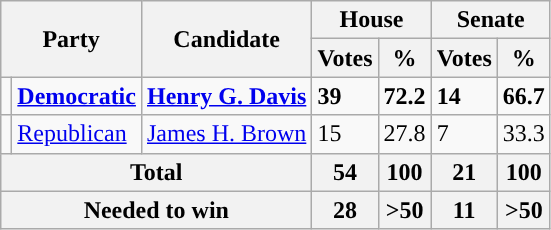<table class="wikitable sortable">
<tr>
<th colspan="2" rowspan="2" class="unsortable">Party</th>
<th rowspan="2" class="unsortable">Candidate</th>
<th colspan="2">House</th>
<th colspan="2">Senate</th>
</tr>
<tr>
<th>Votes</th>
<th>%</th>
<th>Votes</th>
<th>%</th>
</tr>
<tr>
<td style="background-color:"></td>
<td><strong><a href='#'>Democratic</a></strong></td>
<td><strong><a href='#'>Henry G. Davis</a></strong></td>
<td><strong>39</strong></td>
<td><strong>72.2</strong></td>
<td><strong>14</strong></td>
<td><strong>66.7</strong></td>
</tr>
<tr>
<td style="background-color:"></td>
<td><a href='#'>Republican</a></td>
<td><a href='#'>James H. Brown</a></td>
<td>15</td>
<td>27.8</td>
<td>7</td>
<td>33.3</td>
</tr>
<tr>
<th colspan="3">Total</th>
<th>54</th>
<th>100</th>
<th>21</th>
<th>100</th>
</tr>
<tr>
<th colspan="3">Needed to win</th>
<th>28</th>
<th>>50</th>
<th>11</th>
<th>>50</th>
</tr>
</table>
